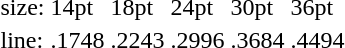<table style="margin-left:40px;">
<tr>
<td>size:</td>
<td>14pt</td>
<td>18pt</td>
<td>24pt</td>
<td>30pt</td>
<td>36pt</td>
</tr>
<tr>
<td>line:</td>
<td>.1748</td>
<td>.2243</td>
<td>.2996</td>
<td>.3684</td>
<td>.4494</td>
</tr>
</table>
